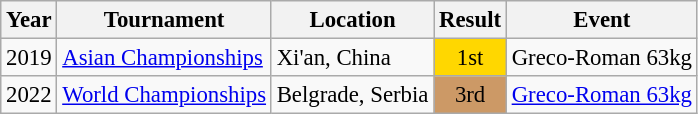<table class="wikitable" style="font-size:95%;">
<tr>
<th>Year</th>
<th>Tournament</th>
<th>Location</th>
<th>Result</th>
<th>Event</th>
</tr>
<tr>
<td>2019</td>
<td><a href='#'>Asian Championships</a></td>
<td>Xi'an, China</td>
<td align="center" bgcolor="gold">1st</td>
<td>Greco-Roman 63kg</td>
</tr>
<tr>
<td>2022</td>
<td><a href='#'>World Championships</a></td>
<td>Belgrade, Serbia</td>
<td align="center" bgcolor="cc9966">3rd</td>
<td><a href='#'>Greco-Roman 63kg</a></td>
</tr>
</table>
